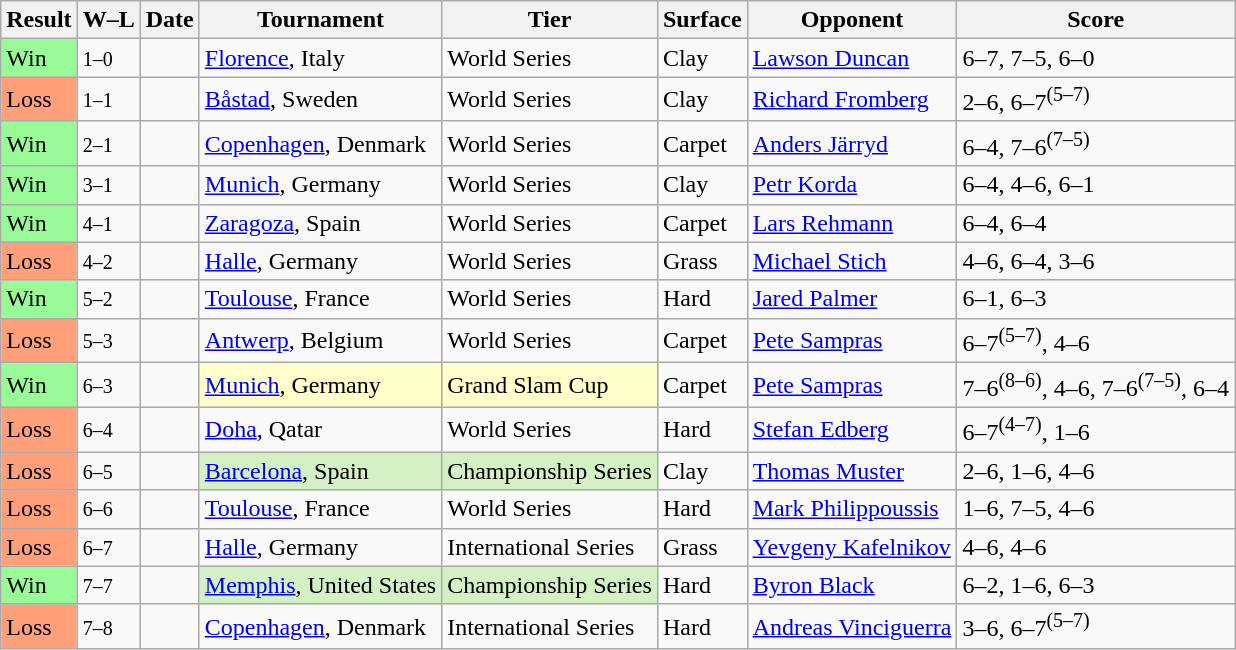<table class="sortable wikitable">
<tr>
<th>Result</th>
<th class="unsortable">W–L</th>
<th>Date</th>
<th>Tournament</th>
<th>Tier</th>
<th>Surface</th>
<th>Opponent</th>
<th class="unsortable">Score</th>
</tr>
<tr>
<td style="background:#98fb98;">Win</td>
<td><small>1–0</small></td>
<td><a href='#'></a></td>
<td><a href='#'>Florence</a>, Italy</td>
<td>World Series</td>
<td>Clay</td>
<td> <a href='#'>Lawson Duncan</a></td>
<td>6–7, 7–5, 6–0</td>
</tr>
<tr>
<td style="background:#ffa07a;">Loss</td>
<td><small>1–1</small></td>
<td><a href='#'></a></td>
<td><a href='#'>Båstad</a>, Sweden</td>
<td>World Series</td>
<td>Clay</td>
<td> <a href='#'>Richard Fromberg</a></td>
<td>2–6, 6–7<sup>(5–7)</sup></td>
</tr>
<tr>
<td style="background:#98fb98;">Win</td>
<td><small>2–1</small></td>
<td><a href='#'></a></td>
<td><a href='#'>Copenhagen</a>, Denmark</td>
<td>World Series</td>
<td>Carpet</td>
<td> <a href='#'>Anders Järryd</a></td>
<td>6–4, 7–6<sup>(7–5)</sup></td>
</tr>
<tr>
<td style="background:#98fb98;">Win</td>
<td><small>3–1</small></td>
<td><a href='#'></a></td>
<td><a href='#'>Munich</a>, Germany</td>
<td>World Series</td>
<td>Clay</td>
<td> <a href='#'>Petr Korda</a></td>
<td>6–4, 4–6, 6–1</td>
</tr>
<tr>
<td style="background:#98fb98;">Win</td>
<td><small>4–1</small></td>
<td><a href='#'></a></td>
<td><a href='#'>Zaragoza</a>, Spain</td>
<td>World Series</td>
<td>Carpet</td>
<td> <a href='#'>Lars Rehmann</a></td>
<td>6–4, 6–4</td>
</tr>
<tr>
<td style="background:#ffa07a;">Loss</td>
<td><small>4–2</small></td>
<td><a href='#'></a></td>
<td><a href='#'>Halle</a>, Germany</td>
<td>World Series</td>
<td>Grass</td>
<td> <a href='#'>Michael Stich</a></td>
<td>4–6, 6–4, 3–6</td>
</tr>
<tr>
<td style="background:#98fb98;">Win</td>
<td><small>5–2</small></td>
<td><a href='#'></a></td>
<td><a href='#'>Toulouse</a>, France</td>
<td>World Series</td>
<td>Hard</td>
<td> <a href='#'>Jared Palmer</a></td>
<td>6–1, 6–3</td>
</tr>
<tr>
<td style="background:#ffa07a;">Loss</td>
<td><small>5–3</small></td>
<td><a href='#'></a></td>
<td><a href='#'>Antwerp</a>, Belgium</td>
<td>World Series</td>
<td>Carpet</td>
<td> <a href='#'>Pete Sampras</a></td>
<td>6–7<sup>(5–7)</sup>, 4–6</td>
</tr>
<tr>
<td style="background:#98fb98;">Win</td>
<td><small>6–3</small></td>
<td><a href='#'></a></td>
<td style="background:#ffc;"><a href='#'>Munich</a>, Germany</td>
<td style="background:#ffc;">Grand Slam Cup</td>
<td>Carpet</td>
<td> <a href='#'>Pete Sampras</a></td>
<td>7–6<sup>(8–6)</sup>, 4–6, 7–6<sup>(7–5)</sup>, 6–4</td>
</tr>
<tr>
<td style="background:#ffa07a;">Loss</td>
<td><small>6–4</small></td>
<td><a href='#'></a></td>
<td><a href='#'>Doha</a>, Qatar</td>
<td>World Series</td>
<td>Hard</td>
<td> <a href='#'>Stefan Edberg</a></td>
<td>6–7<sup>(4–7)</sup>, 1–6</td>
</tr>
<tr>
<td style="background:#ffa07a;">Loss</td>
<td><small>6–5</small></td>
<td><a href='#'></a></td>
<td style="background:#d4f1c5;"><a href='#'>Barcelona</a>, Spain</td>
<td style="background:#d4f1c5;">Championship Series</td>
<td>Clay</td>
<td> <a href='#'>Thomas Muster</a></td>
<td>2–6, 1–6, 4–6</td>
</tr>
<tr>
<td style="background:#ffa07a;">Loss</td>
<td><small>6–6</small></td>
<td><a href='#'></a></td>
<td><a href='#'>Toulouse</a>, France</td>
<td>World Series</td>
<td>Hard</td>
<td> <a href='#'>Mark Philippoussis</a></td>
<td>1–6, 7–5, 4–6</td>
</tr>
<tr>
<td style="background:#ffa07a;">Loss</td>
<td><small>6–7</small></td>
<td><a href='#'></a></td>
<td><a href='#'>Halle</a>, Germany</td>
<td>International Series</td>
<td>Grass</td>
<td> <a href='#'>Yevgeny Kafelnikov</a></td>
<td>4–6, 4–6</td>
</tr>
<tr>
<td style="background:#98fb98;">Win</td>
<td><small>7–7</small></td>
<td><a href='#'></a></td>
<td style="background:#d4f1c5;"><a href='#'>Memphis</a>, United States</td>
<td style="background:#d4f1c5;">Championship Series</td>
<td>Hard</td>
<td> <a href='#'>Byron Black</a></td>
<td>6–2, 1–6, 6–3</td>
</tr>
<tr>
<td style="background:#ffa07a;">Loss</td>
<td><small>7–8</small></td>
<td><a href='#'></a></td>
<td><a href='#'>Copenhagen</a>, Denmark</td>
<td>International Series</td>
<td>Hard</td>
<td> <a href='#'>Andreas Vinciguerra</a></td>
<td>3–6, 6–7<sup>(5–7)</sup></td>
</tr>
</table>
